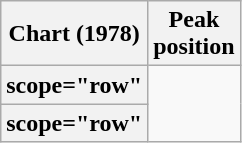<table class="wikitable plainrowheaders sortable">
<tr>
<th scope="col">Chart (1978)</th>
<th scope="col">Peak<br>position</th>
</tr>
<tr>
<th>scope="row" </th>
</tr>
<tr>
<th>scope="row" </th>
</tr>
</table>
